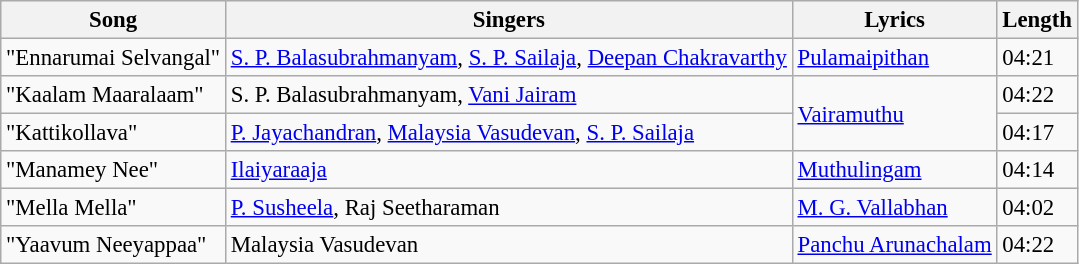<table class="wikitable" style="font-size:95%;">
<tr>
<th>Song</th>
<th>Singers</th>
<th>Lyrics</th>
<th>Length</th>
</tr>
<tr>
<td>"Ennarumai Selvangal"</td>
<td><a href='#'>S. P. Balasubrahmanyam</a>, <a href='#'>S. P. Sailaja</a>, <a href='#'>Deepan Chakravarthy</a></td>
<td><a href='#'>Pulamaipithan</a></td>
<td>04:21</td>
</tr>
<tr>
<td>"Kaalam Maaralaam"</td>
<td>S. P. Balasubrahmanyam, <a href='#'>Vani Jairam</a></td>
<td rowspan=2><a href='#'>Vairamuthu</a></td>
<td>04:22</td>
</tr>
<tr>
<td>"Kattikollava"</td>
<td><a href='#'>P. Jayachandran</a>, <a href='#'>Malaysia Vasudevan</a>, <a href='#'>S. P. Sailaja</a></td>
<td>04:17</td>
</tr>
<tr>
<td>"Manamey Nee"</td>
<td><a href='#'>Ilaiyaraaja</a></td>
<td><a href='#'>Muthulingam</a></td>
<td>04:14</td>
</tr>
<tr>
<td>"Mella Mella"</td>
<td><a href='#'>P. Susheela</a>, Raj Seetharaman</td>
<td><a href='#'>M. G. Vallabhan</a></td>
<td>04:02</td>
</tr>
<tr>
<td>"Yaavum Neeyappaa"</td>
<td>Malaysia Vasudevan</td>
<td><a href='#'>Panchu Arunachalam</a></td>
<td>04:22</td>
</tr>
</table>
